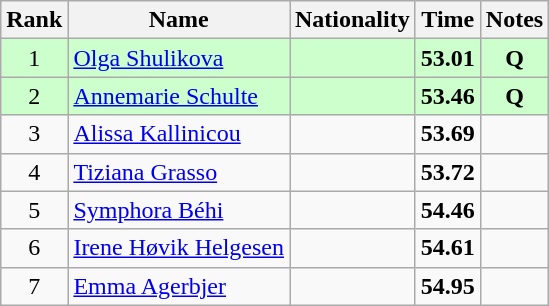<table class="wikitable sortable" style="text-align:center">
<tr>
<th>Rank</th>
<th>Name</th>
<th>Nationality</th>
<th>Time</th>
<th>Notes</th>
</tr>
<tr bgcolor=ccffcc>
<td>1</td>
<td align=left><a href='#'>Olga Shulikova</a></td>
<td align=left></td>
<td><strong>53.01</strong></td>
<td><strong>Q</strong></td>
</tr>
<tr bgcolor=ccffcc>
<td>2</td>
<td align=left><a href='#'>Annemarie Schulte</a></td>
<td align=left></td>
<td><strong>53.46</strong></td>
<td><strong>Q</strong></td>
</tr>
<tr>
<td>3</td>
<td align=left><a href='#'>Alissa Kallinicou</a></td>
<td align=left></td>
<td><strong>53.69</strong></td>
<td></td>
</tr>
<tr>
<td>4</td>
<td align=left><a href='#'>Tiziana Grasso</a></td>
<td align=left></td>
<td><strong>53.72</strong></td>
<td></td>
</tr>
<tr>
<td>5</td>
<td align=left><a href='#'>Symphora Béhi</a></td>
<td align=left></td>
<td><strong>54.46</strong></td>
<td></td>
</tr>
<tr>
<td>6</td>
<td align=left><a href='#'>Irene Høvik Helgesen</a></td>
<td align=left></td>
<td><strong>54.61</strong></td>
<td></td>
</tr>
<tr>
<td>7</td>
<td align=left><a href='#'>Emma Agerbjer</a></td>
<td align=left></td>
<td><strong>54.95</strong></td>
<td></td>
</tr>
</table>
